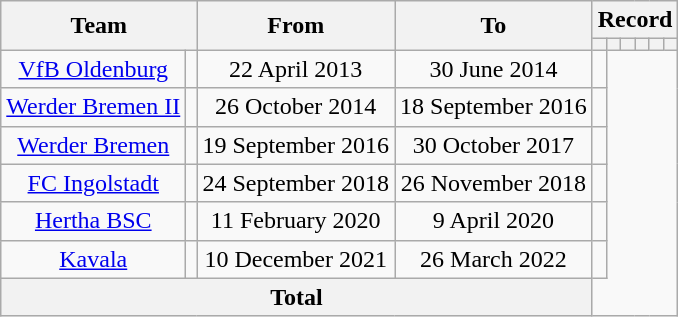<table class="wikitable" style="text-align: center">
<tr>
<th colspan="2" rowspan="2">Team</th>
<th rowspan="2">From</th>
<th rowspan="2">To</th>
<th colspan="6">Record</th>
</tr>
<tr>
<th></th>
<th></th>
<th></th>
<th></th>
<th></th>
<th></th>
</tr>
<tr>
<td><a href='#'>VfB Oldenburg</a></td>
<td></td>
<td>22 April 2013</td>
<td>30 June 2014<br></td>
<td></td>
</tr>
<tr>
<td><a href='#'>Werder Bremen II</a></td>
<td></td>
<td>26 October 2014</td>
<td>18 September 2016<br></td>
<td></td>
</tr>
<tr>
<td><a href='#'>Werder Bremen</a></td>
<td></td>
<td>19 September 2016</td>
<td>30 October 2017<br></td>
<td></td>
</tr>
<tr>
<td><a href='#'>FC Ingolstadt</a></td>
<td></td>
<td>24 September 2018</td>
<td>26 November 2018<br></td>
<td></td>
</tr>
<tr>
<td><a href='#'>Hertha BSC</a></td>
<td></td>
<td>11 February 2020</td>
<td>9 April 2020<br></td>
<td></td>
</tr>
<tr>
<td><a href='#'>Kavala</a></td>
<td></td>
<td>10 December 2021</td>
<td>26 March 2022<br></td>
<td></td>
</tr>
<tr>
<th colspan="4">Total<br></th>
</tr>
</table>
